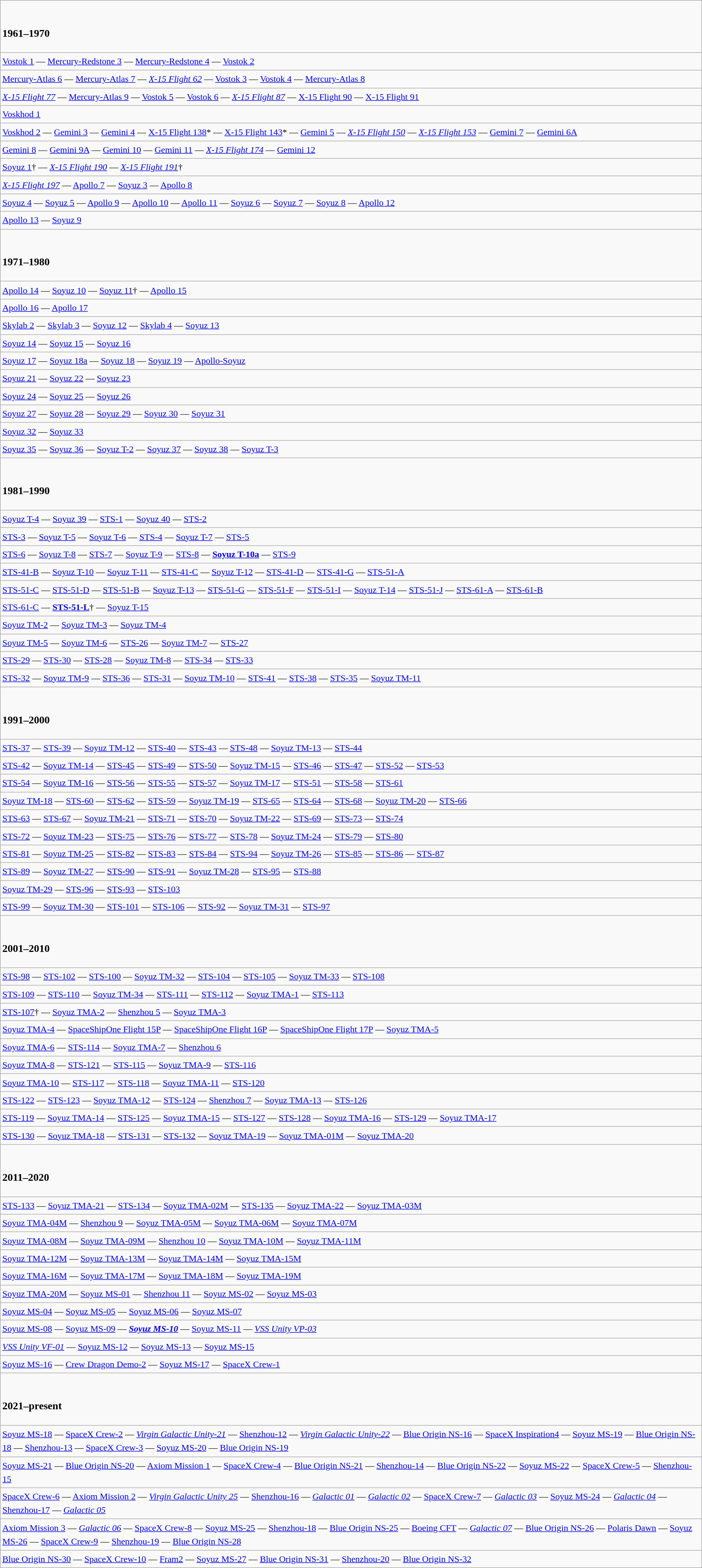<table class="wikitable sortable" style="font-size:1.00em; line-height:1.5em;">
<tr>
<td><br><h3>1961–1970</h3></td>
</tr>
<tr>
<td><a href='#'>Vostok 1</a> — <a href='#'>Mercury-Redstone 3</a> — <a href='#'>Mercury-Redstone 4</a> — <a href='#'>Vostok 2</a></td>
</tr>
<tr>
<td><a href='#'>Mercury-Atlas 6</a> — <a href='#'>Mercury-Atlas 7</a> — <em><a href='#'>X-15 Flight 62</a></em> — <a href='#'>Vostok 3</a> — <a href='#'>Vostok 4</a> — <a href='#'>Mercury-Atlas 8</a></td>
</tr>
<tr>
<td><em><a href='#'>X-15 Flight 77</a></em> — <a href='#'>Mercury-Atlas 9</a> — <a href='#'>Vostok 5</a> — <a href='#'>Vostok 6</a> — <em><a href='#'>X-15 Flight 87</a></em> — <a href='#'>X-15 Flight 90</a> — <a href='#'>X-15 Flight 91</a></td>
</tr>
<tr>
<td><a href='#'>Voskhod 1</a></td>
</tr>
<tr>
<td><a href='#'>Voskhod 2</a> — <a href='#'>Gemini 3</a> — <a href='#'>Gemini 4</a> — <a href='#'>X-15 Flight 138</a>* — <a href='#'>X-15 Flight 143</a>* — <a href='#'>Gemini 5</a> — <em><a href='#'>X-15 Flight 150</a></em> — <em><a href='#'>X-15 Flight 153</a></em> — <a href='#'>Gemini 7</a> — <a href='#'>Gemini 6A</a></td>
</tr>
<tr>
<td><a href='#'>Gemini 8</a> — <a href='#'>Gemini 9A</a> — <a href='#'>Gemini 10</a> — <a href='#'>Gemini 11</a> — <em><a href='#'>X-15 Flight 174</a></em> — <a href='#'>Gemini 12</a></td>
</tr>
<tr>
<td><a href='#'>Soyuz 1</a>† — <em><a href='#'>X-15 Flight 190</a></em> — <em><a href='#'>X-15 Flight 191</a></em>†</td>
</tr>
<tr>
<td><em><a href='#'>X-15 Flight 197</a></em> — <a href='#'>Apollo 7</a> — <a href='#'>Soyuz 3</a> — <a href='#'>Apollo 8</a></td>
</tr>
<tr valign="top">
<td><a href='#'>Soyuz 4</a> — <a href='#'>Soyuz 5</a> — <a href='#'>Apollo 9</a> — <a href='#'>Apollo 10</a> — <a href='#'>Apollo 11</a> — <a href='#'>Soyuz 6</a> — <a href='#'>Soyuz 7</a> — <a href='#'>Soyuz 8</a> — <a href='#'>Apollo 12</a></td>
</tr>
<tr>
<td><a href='#'>Apollo 13</a> — <a href='#'>Soyuz 9</a></td>
</tr>
<tr>
<td><br><h3>1971–1980</h3></td>
</tr>
<tr>
<td><a href='#'>Apollo 14</a> — <a href='#'>Soyuz 10</a> — <a href='#'>Soyuz 11</a>† — <a href='#'>Apollo 15</a></td>
</tr>
<tr>
<td><a href='#'>Apollo 16</a> — <a href='#'>Apollo 17</a></td>
</tr>
<tr>
<td><a href='#'>Skylab 2</a> — <a href='#'>Skylab 3</a> — <a href='#'>Soyuz 12</a> — <a href='#'>Skylab 4</a> — <a href='#'>Soyuz 13</a></td>
</tr>
<tr>
<td><a href='#'>Soyuz 14</a> — <a href='#'>Soyuz 15</a> — <a href='#'>Soyuz 16</a></td>
</tr>
<tr>
<td><a href='#'>Soyuz 17</a> — <a href='#'>Soyuz 18a</a> — <a href='#'>Soyuz 18</a> — <a href='#'>Soyuz 19</a> — <a href='#'>Apollo-Soyuz</a></td>
</tr>
<tr>
<td><a href='#'>Soyuz 21</a> — <a href='#'>Soyuz 22</a> — <a href='#'>Soyuz 23</a></td>
</tr>
<tr>
<td><a href='#'>Soyuz 24</a> — <a href='#'>Soyuz 25</a> — <a href='#'>Soyuz 26</a></td>
</tr>
<tr>
<td><a href='#'>Soyuz 27</a> — <a href='#'>Soyuz 28</a> — <a href='#'>Soyuz 29</a> — <a href='#'>Soyuz 30</a> — <a href='#'>Soyuz 31</a></td>
</tr>
<tr>
<td><a href='#'>Soyuz 32</a> — <a href='#'>Soyuz 33</a></td>
</tr>
<tr>
<td><a href='#'>Soyuz 35</a> — <a href='#'>Soyuz 36</a> — <a href='#'>Soyuz T-2</a> — <a href='#'>Soyuz 37</a> — <a href='#'>Soyuz 38</a> — <a href='#'>Soyuz T-3</a></td>
</tr>
<tr>
<td><br><h3>1981–1990</h3></td>
</tr>
<tr>
<td><a href='#'>Soyuz T-4</a> — <a href='#'>Soyuz 39</a> — <a href='#'>STS-1</a> — <a href='#'>Soyuz 40</a> — <a href='#'>STS-2</a></td>
</tr>
<tr>
<td><a href='#'>STS-3</a> — <a href='#'>Soyuz T-5</a> — <a href='#'>Soyuz T-6</a> — <a href='#'>STS-4</a> — <a href='#'>Soyuz T-7</a> — <a href='#'>STS-5</a></td>
</tr>
<tr>
<td><a href='#'>STS-6</a> — <a href='#'>Soyuz T-8</a> — <a href='#'>STS-7</a> — <a href='#'>Soyuz T-9</a> — <a href='#'>STS-8</a> — <strong><a href='#'>Soyuz T-10a</a></strong> — <a href='#'>STS-9</a></td>
</tr>
<tr>
<td><a href='#'>STS-41-B</a> — <a href='#'>Soyuz T-10</a> — <a href='#'>Soyuz T-11</a> — <a href='#'>STS-41-C</a> — <a href='#'>Soyuz T-12</a> — <a href='#'>STS-41-D</a> — <a href='#'>STS-41-G</a> — <a href='#'>STS-51-A</a></td>
</tr>
<tr>
<td><a href='#'>STS-51-C</a> — <a href='#'>STS-51-D</a> — <a href='#'>STS-51-B</a> — <a href='#'>Soyuz T-13</a> — <a href='#'>STS-51-G</a> — <a href='#'>STS-51-F</a> — <a href='#'>STS-51-I</a> — <a href='#'>Soyuz T-14</a> — <a href='#'>STS-51-J</a> — <a href='#'>STS-61-A</a> — <a href='#'>STS-61-B</a></td>
</tr>
<tr>
<td><a href='#'>STS-61-C</a> — <strong><a href='#'>STS-51-L</a></strong>† — <a href='#'>Soyuz T-15</a></td>
</tr>
<tr>
<td><a href='#'>Soyuz TM-2</a> — <a href='#'>Soyuz TM-3</a> — <a href='#'>Soyuz TM-4</a></td>
</tr>
<tr>
<td><a href='#'>Soyuz TM-5</a> — <a href='#'>Soyuz TM-6</a> — <a href='#'>STS-26</a> — <a href='#'>Soyuz TM-7</a> — <a href='#'>STS-27</a></td>
</tr>
<tr>
<td><a href='#'>STS-29</a> — <a href='#'>STS-30</a> — <a href='#'>STS-28</a> — <a href='#'>Soyuz TM-8</a> — <a href='#'>STS-34</a> — <a href='#'>STS-33</a></td>
</tr>
<tr>
<td><a href='#'>STS-32</a> — <a href='#'>Soyuz TM-9</a> — <a href='#'>STS-36</a> — <a href='#'>STS-31</a> — <a href='#'>Soyuz TM-10</a> — <a href='#'>STS-41</a> — <a href='#'>STS-38</a> — <a href='#'>STS-35</a> — <a href='#'>Soyuz TM-11</a></td>
</tr>
<tr>
<td><br><h3>1991–2000</h3></td>
</tr>
<tr>
<td><a href='#'>STS-37</a> — <a href='#'>STS-39</a> — <a href='#'>Soyuz TM-12</a> — <a href='#'>STS-40</a> — <a href='#'>STS-43</a> — <a href='#'>STS-48</a> — <a href='#'>Soyuz TM-13</a> — <a href='#'>STS-44</a></td>
</tr>
<tr>
<td><a href='#'>STS-42</a> — <a href='#'>Soyuz TM-14</a> — <a href='#'>STS-45</a> — <a href='#'>STS-49</a> — <a href='#'>STS-50</a> — <a href='#'>Soyuz TM-15</a> — <a href='#'>STS-46</a> — <a href='#'>STS-47</a> — <a href='#'>STS-52</a> — <a href='#'>STS-53</a></td>
</tr>
<tr>
<td><a href='#'>STS-54</a> — <a href='#'>Soyuz TM-16</a> — <a href='#'>STS-56</a> — <a href='#'>STS-55</a> — <a href='#'>STS-57</a> — <a href='#'>Soyuz TM-17</a> — <a href='#'>STS-51</a> — <a href='#'>STS-58</a> — <a href='#'>STS-61</a></td>
</tr>
<tr>
<td><a href='#'>Soyuz TM-18</a> — <a href='#'>STS-60</a> — <a href='#'>STS-62</a> — <a href='#'>STS-59</a> — <a href='#'>Soyuz TM-19</a> — <a href='#'>STS-65</a> — <a href='#'>STS-64</a> — <a href='#'>STS-68</a> — <a href='#'>Soyuz TM-20</a> — <a href='#'>STS-66</a></td>
</tr>
<tr>
<td><a href='#'>STS-63</a> — <a href='#'>STS-67</a> — <a href='#'>Soyuz TM-21</a> — <a href='#'>STS-71</a> — <a href='#'>STS-70</a> — <a href='#'>Soyuz TM-22</a> — <a href='#'>STS-69</a> — <a href='#'>STS-73</a> — <a href='#'>STS-74</a></td>
</tr>
<tr>
<td><a href='#'>STS-72</a> — <a href='#'>Soyuz TM-23</a> — <a href='#'>STS-75</a> — <a href='#'>STS-76</a> — <a href='#'>STS-77</a> — <a href='#'>STS-78</a> — <a href='#'>Soyuz TM-24</a> — <a href='#'>STS-79</a> — <a href='#'>STS-80</a></td>
</tr>
<tr>
<td><a href='#'>STS-81</a> — <a href='#'>Soyuz TM-25</a> — <a href='#'>STS-82</a> — <a href='#'>STS-83</a> — <a href='#'>STS-84</a> — <a href='#'>STS-94</a> — <a href='#'>Soyuz TM-26</a> — <a href='#'>STS-85</a> — <a href='#'>STS-86</a> — <a href='#'>STS-87</a></td>
</tr>
<tr>
<td><a href='#'>STS-89</a> — <a href='#'>Soyuz TM-27</a> — <a href='#'>STS-90</a> — <a href='#'>STS-91</a> — <a href='#'>Soyuz TM-28</a> — <a href='#'>STS-95</a> — <a href='#'>STS-88</a></td>
</tr>
<tr>
<td><a href='#'>Soyuz TM-29</a> — <a href='#'>STS-96</a> — <a href='#'>STS-93</a> — <a href='#'>STS-103</a></td>
</tr>
<tr>
<td><a href='#'>STS-99</a> — <a href='#'>Soyuz TM-30</a> — <a href='#'>STS-101</a> — <a href='#'>STS-106</a> — <a href='#'>STS-92</a> — <a href='#'>Soyuz TM-31</a> — <a href='#'>STS-97</a></td>
</tr>
<tr>
<td><br><h3>2001–2010</h3></td>
</tr>
<tr>
<td><a href='#'>STS-98</a> — <a href='#'>STS-102</a> — <a href='#'>STS-100</a> — <a href='#'>Soyuz TM-32</a> — <a href='#'>STS-104</a> — <a href='#'>STS-105</a> — <a href='#'>Soyuz TM-33</a> — <a href='#'>STS-108</a></td>
</tr>
<tr>
<td><a href='#'>STS-109</a> — <a href='#'>STS-110</a> — <a href='#'>Soyuz TM-34</a> — <a href='#'>STS-111</a> — <a href='#'>STS-112</a> — <a href='#'>Soyuz TMA-1</a> — <a href='#'>STS-113</a></td>
</tr>
<tr>
<td><a href='#'>STS-107</a>† — <a href='#'>Soyuz TMA-2</a> — <a href='#'>Shenzhou 5</a> — <a href='#'>Soyuz TMA-3</a></td>
</tr>
<tr>
<td><a href='#'>Soyuz TMA-4</a> — <a href='#'>SpaceShipOne Flight 15P</a> — <a href='#'>SpaceShipOne Flight 16P</a> — <a href='#'>SpaceShipOne Flight 17P</a> — <a href='#'>Soyuz TMA-5</a></td>
</tr>
<tr>
<td><a href='#'>Soyuz TMA-6</a> — <a href='#'>STS-114</a> — <a href='#'>Soyuz TMA-7</a> — <a href='#'>Shenzhou 6</a></td>
</tr>
<tr>
<td><a href='#'>Soyuz TMA-8</a> — <a href='#'>STS-121</a> — <a href='#'>STS-115</a> — <a href='#'>Soyuz TMA-9</a> — <a href='#'>STS-116</a></td>
</tr>
<tr>
<td><a href='#'>Soyuz TMA-10</a> — <a href='#'>STS-117</a> — <a href='#'>STS-118</a> — <a href='#'>Soyuz TMA-11</a> — <a href='#'>STS-120</a></td>
</tr>
<tr>
<td><a href='#'>STS-122</a> — <a href='#'>STS-123</a> — <a href='#'>Soyuz TMA-12</a> — <a href='#'>STS-124</a> — <a href='#'>Shenzhou 7</a> — <a href='#'>Soyuz TMA-13</a> — <a href='#'>STS-126</a></td>
</tr>
<tr>
<td><a href='#'>STS-119</a> — <a href='#'>Soyuz TMA-14</a> — <a href='#'>STS-125</a> — <a href='#'>Soyuz TMA-15</a> — <a href='#'>STS-127</a> — <a href='#'>STS-128</a> — <a href='#'>Soyuz TMA-16</a> — <a href='#'>STS-129</a> — <a href='#'>Soyuz TMA-17</a></td>
</tr>
<tr>
<td><a href='#'>STS-130</a> — <a href='#'>Soyuz TMA-18</a> — <a href='#'>STS-131</a> — <a href='#'>STS-132</a> — <a href='#'>Soyuz TMA-19</a> — <a href='#'>Soyuz TMA-01M</a> — <a href='#'>Soyuz TMA-20</a></td>
</tr>
<tr>
<td><br><h3>2011–2020</h3></td>
</tr>
<tr>
<td><a href='#'>STS-133</a> — <a href='#'>Soyuz TMA-21</a> — <a href='#'>STS-134</a> — <a href='#'>Soyuz TMA-02M</a> — <a href='#'>STS-135</a> — <a href='#'>Soyuz TMA-22</a> — <a href='#'>Soyuz TMA-03M</a></td>
</tr>
<tr>
<td><a href='#'>Soyuz TMA-04M</a> — <a href='#'>Shenzhou 9</a> — <a href='#'>Soyuz TMA-05M</a> — <a href='#'>Soyuz TMA-06M</a> — <a href='#'>Soyuz TMA-07M</a></td>
</tr>
<tr>
<td><a href='#'>Soyuz TMA-08M</a> — <a href='#'>Soyuz TMA-09M</a> — <a href='#'>Shenzhou 10</a>  — <a href='#'>Soyuz TMA-10M</a> — <a href='#'>Soyuz TMA-11M</a></td>
</tr>
<tr>
<td><a href='#'>Soyuz TMA-12M</a> — <a href='#'>Soyuz TMA-13M</a> — <a href='#'>Soyuz TMA-14M</a> — <a href='#'>Soyuz TMA-15M</a></td>
</tr>
<tr>
<td><a href='#'>Soyuz TMA-16M</a> — <a href='#'>Soyuz TMA-17M</a> — <a href='#'>Soyuz TMA-18M</a> — <a href='#'>Soyuz TMA-19M</a></td>
</tr>
<tr>
<td><a href='#'>Soyuz TMA-20M</a> — <a href='#'>Soyuz MS-01</a> — <a href='#'>Shenzhou 11</a> — <a href='#'>Soyuz MS-02</a> — <a href='#'>Soyuz MS-03</a></td>
</tr>
<tr>
<td><a href='#'>Soyuz MS-04</a> — <a href='#'>Soyuz MS-05</a> — <a href='#'>Soyuz MS-06</a> — <a href='#'>Soyuz MS-07</a></td>
</tr>
<tr>
<td><a href='#'>Soyuz MS-08</a> — <a href='#'>Soyuz MS-09</a> — <strong><em><a href='#'>Soyuz MS-10</a></em></strong> — <a href='#'>Soyuz MS-11</a> — <em><a href='#'>VSS Unity VP-03</a></em></td>
</tr>
<tr>
<td><em><a href='#'>VSS Unity VF-01</a></em> — <a href='#'>Soyuz MS-12</a> — <a href='#'>Soyuz MS-13</a> — <a href='#'>Soyuz MS-15</a></td>
</tr>
<tr>
<td><a href='#'>Soyuz MS-16</a> — <a href='#'>Crew Dragon Demo-2</a> — <a href='#'>Soyuz MS-17</a> — <a href='#'>SpaceX Crew-1</a></td>
</tr>
<tr>
<td><br><h3>2021–present</h3></td>
</tr>
<tr>
<td><a href='#'>Soyuz MS-18</a> — <a href='#'>SpaceX Crew-2</a> — <a href='#'><em>Virgin Galactic Unity-21</em></a> — <a href='#'>Shenzhou-12</a> — <a href='#'><em>Virgin Galactic Unity-22</em></a> — <a href='#'>Blue Origin NS-16</a> — <a href='#'>SpaceX Inspiration4</a> — <a href='#'>Soyuz MS-19</a> — <a href='#'>Blue Origin NS-18</a> — <a href='#'>Shenzhou-13</a> — <a href='#'>SpaceX Crew-3</a> — <a href='#'>Soyuz MS-20</a> — <a href='#'>Blue Origin NS-19</a></td>
</tr>
<tr>
<td><a href='#'>Soyuz MS-21</a> — <a href='#'>Blue Origin NS-20</a> — <a href='#'>Axiom Mission 1</a> — <a href='#'>SpaceX Crew-4</a> — <a href='#'>Blue Origin NS-21</a> — <a href='#'>Shenzhou-14</a> — <a href='#'>Blue Origin NS-22</a> — <a href='#'>Soyuz MS-22</a> — <a href='#'>SpaceX Crew-5</a> — <a href='#'>Shenzhou-15</a></td>
</tr>
<tr>
<td><a href='#'>SpaceX Crew-6</a> — <a href='#'>Axiom Mission 2</a> — <em><a href='#'>Virgin Galactic Unity 25</a></em> — <a href='#'>Shenzhou-16</a> — <em><a href='#'>Galactic 01</a></em>  — <em><a href='#'>Galactic 02</a></em> — <a href='#'>SpaceX Crew-7</a> — <em><a href='#'>Galactic 03</a></em> — <a href='#'>Soyuz MS-24</a> — <em><a href='#'>Galactic 04</a></em> — <a href='#'>Shenzhou-17</a> — <em><a href='#'>Galactic 05</a></em></td>
</tr>
<tr>
<td><a href='#'>Axiom Mission 3</a> — <em><a href='#'>Galactic 06</a></em> — <a href='#'>SpaceX Crew-8</a> — <a href='#'>Soyuz MS-25</a> — <a href='#'>Shenzhou-18</a> — <a href='#'>Blue Origin NS-25</a> — <a href='#'>Boeing CFT</a> — <em><a href='#'>Galactic 07</a></em> — <a href='#'>Blue Origin NS-26</a> — <a href='#'>Polaris Dawn</a> — <a href='#'>Soyuz MS-26</a> — <a href='#'>SpaceX Crew-9</a> — <a href='#'>Shenzhou-19</a> — <a href='#'>Blue Origin NS-28</a></td>
</tr>
<tr>
<td><a href='#'>Blue Origin NS-30</a> — <a href='#'>SpaceX Crew-10</a> — <a href='#'>Fram2</a> — <a href='#'>Soyuz MS-27</a> — <a href='#'>Blue Origin NS-31</a> — <a href='#'>Shenzhou-20</a> — <a href='#'>Blue Origin NS-32</a></td>
</tr>
</table>
